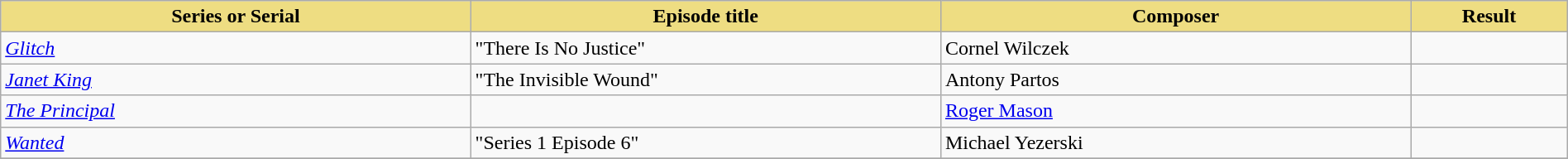<table class="wikitable" width=100%>
<tr>
<th style="width:30%;background:#EEDD82;">Series or Serial</th>
<th style="width:30%;background:#EEDD82;">Episode title</th>
<th style="width:30%;background:#EEDD82;">Composer</th>
<th style="width:10%;background:#EEDD82;">Result<br></th>
</tr>
<tr>
<td><em><a href='#'>Glitch</a></em></td>
<td>"There Is No Justice"</td>
<td>Cornel Wilczek</td>
<td></td>
</tr>
<tr>
<td><em><a href='#'>Janet King</a></em></td>
<td>"The Invisible Wound"</td>
<td>Antony Partos</td>
<td></td>
</tr>
<tr>
<td><em><a href='#'>The Principal</a></em></td>
<td></td>
<td><a href='#'>Roger Mason</a></td>
<td></td>
</tr>
<tr>
<td><em><a href='#'>Wanted</a></em></td>
<td>"Series 1 Episode 6"</td>
<td>Michael Yezerski</td>
<td></td>
</tr>
<tr>
</tr>
</table>
